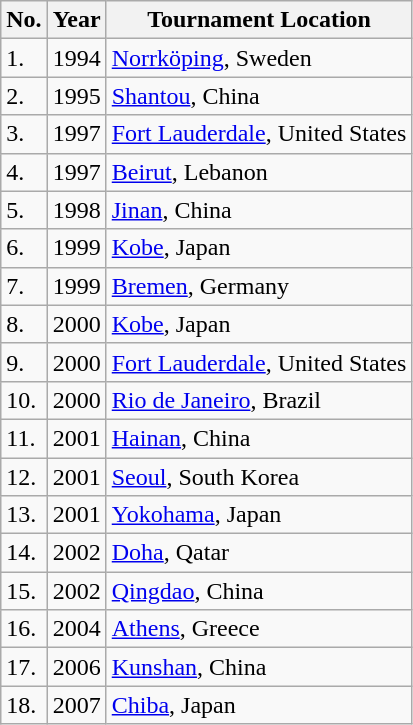<table class="sortable wikitable">
<tr>
<th>No.</th>
<th>Year</th>
<th>Tournament Location</th>
</tr>
<tr>
<td>1.</td>
<td>1994</td>
<td><a href='#'>Norrköping</a>, Sweden</td>
</tr>
<tr>
<td>2.</td>
<td>1995</td>
<td><a href='#'>Shantou</a>, China</td>
</tr>
<tr>
<td>3.</td>
<td>1997</td>
<td><a href='#'>Fort Lauderdale</a>, United States</td>
</tr>
<tr>
<td>4.</td>
<td>1997</td>
<td><a href='#'>Beirut</a>, Lebanon</td>
</tr>
<tr>
<td>5.</td>
<td>1998</td>
<td><a href='#'>Jinan</a>, China</td>
</tr>
<tr>
<td>6.</td>
<td>1999</td>
<td><a href='#'>Kobe</a>, Japan</td>
</tr>
<tr>
<td>7.</td>
<td>1999</td>
<td><a href='#'>Bremen</a>, Germany</td>
</tr>
<tr>
<td>8.</td>
<td>2000</td>
<td><a href='#'>Kobe</a>, Japan</td>
</tr>
<tr>
<td>9.</td>
<td>2000</td>
<td><a href='#'>Fort Lauderdale</a>, United States</td>
</tr>
<tr>
<td>10.</td>
<td>2000</td>
<td><a href='#'>Rio de Janeiro</a>, Brazil</td>
</tr>
<tr>
<td>11.</td>
<td>2001</td>
<td><a href='#'>Hainan</a>, China</td>
</tr>
<tr>
<td>12.</td>
<td>2001</td>
<td><a href='#'>Seoul</a>, South Korea</td>
</tr>
<tr>
<td>13.</td>
<td>2001</td>
<td><a href='#'>Yokohama</a>, Japan</td>
</tr>
<tr>
<td>14.</td>
<td>2002</td>
<td><a href='#'>Doha</a>, Qatar</td>
</tr>
<tr>
<td>15.</td>
<td>2002</td>
<td><a href='#'>Qingdao</a>, China</td>
</tr>
<tr>
<td>16.</td>
<td>2004</td>
<td><a href='#'>Athens</a>, Greece</td>
</tr>
<tr>
<td>17.</td>
<td>2006</td>
<td><a href='#'>Kunshan</a>, China</td>
</tr>
<tr>
<td>18.</td>
<td>2007</td>
<td><a href='#'>Chiba</a>, Japan</td>
</tr>
</table>
